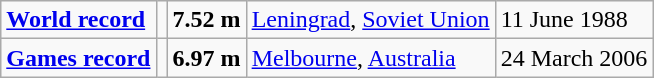<table class="wikitable">
<tr>
<td><a href='#'><strong>World record</strong></a></td>
<td></td>
<td><strong>7.52 m</strong></td>
<td><a href='#'>Leningrad</a>, <a href='#'>Soviet Union</a></td>
<td>11 June 1988</td>
</tr>
<tr>
<td><a href='#'><strong>Games record</strong></a></td>
<td></td>
<td><strong>6.97 m</strong></td>
<td><a href='#'>Melbourne</a>, <a href='#'>Australia</a></td>
<td>24 March 2006</td>
</tr>
</table>
